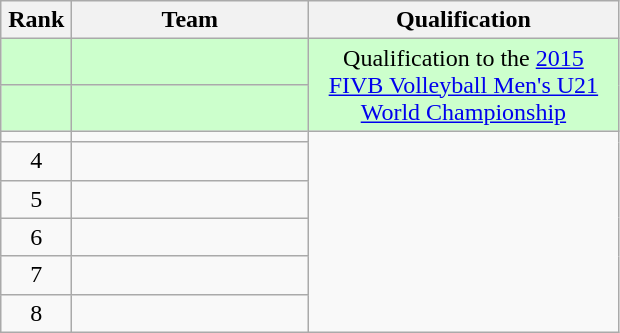<table class="wikitable" style="text-align: center;">
<tr>
<th width=40>Rank</th>
<th width=150>Team</th>
<th width=200>Qualification</th>
</tr>
<tr align=center bgcolor=ccffcc>
<td></td>
<td style="text-align:left;"></td>
<td rowspan=2>Qualification to the <a href='#'>2015 FIVB Volleyball Men's U21 World Championship</a></td>
</tr>
<tr align=center  bgcolor=ccffcc>
<td></td>
<td style="text-align:left;"></td>
</tr>
<tr align=center>
<td></td>
<td style="text-align:left;"></td>
</tr>
<tr align=center>
<td>4</td>
<td style="text-align:left;"></td>
</tr>
<tr align=center>
<td>5</td>
<td style="text-align:left;"></td>
</tr>
<tr align=center>
<td>6</td>
<td style="text-align:left;"></td>
</tr>
<tr align=center>
<td>7</td>
<td style="text-align:left;"></td>
</tr>
<tr align=center>
<td>8</td>
<td style="text-align:left;"></td>
</tr>
</table>
